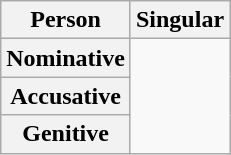<table class="wikitable">
<tr>
<th>Person</th>
<th>Singular</th>
</tr>
<tr>
<th>Nominative</th>
<td rowspan=3> <em></em></td>
</tr>
<tr>
<th>Accusative</th>
</tr>
<tr>
<th>Genitive</th>
</tr>
</table>
